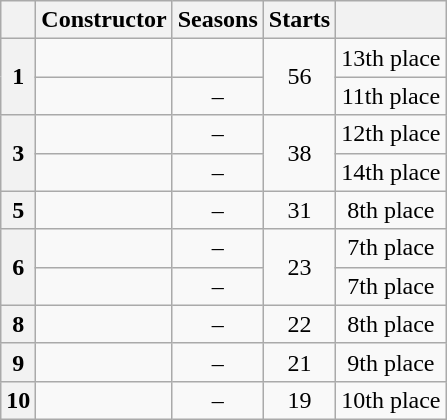<table class="wikitable">
<tr>
<th></th>
<th>Constructor</th>
<th>Seasons</th>
<th>Starts</th>
<th></th>
</tr>
<tr align="center">
<th align="left" rowspan=2>1</th>
<td align=left></td>
<td></td>
<td rowspan=2>56</td>
<td>13th place</td>
</tr>
<tr align="center">
<td align=left></td>
<td>–</td>
<td>11th place</td>
</tr>
<tr align="center">
<th align="left" rowspan=2>3</th>
<td align=left></td>
<td>–</td>
<td rowspan=2>38</td>
<td>12th place</td>
</tr>
<tr align="center">
<td align=left></td>
<td>–</td>
<td>14th place</td>
</tr>
<tr align="center">
<th>5</th>
<td align=left></td>
<td>–</td>
<td>31</td>
<td>8th place</td>
</tr>
<tr align="center">
<th align="left" rowspan=2>6</th>
<td align=left></td>
<td>–</td>
<td rowspan=2>23</td>
<td>7th place</td>
</tr>
<tr align="center">
<td align=left></td>
<td>–</td>
<td>7th place</td>
</tr>
<tr align="center">
<th>8</th>
<td align=left></td>
<td>–</td>
<td>22</td>
<td>8th place</td>
</tr>
<tr align="center">
<th>9</th>
<td align=left></td>
<td>–</td>
<td>21</td>
<td>9th place</td>
</tr>
<tr align="center">
<th>10</th>
<td align=left></td>
<td>–</td>
<td>19</td>
<td>10th place</td>
</tr>
</table>
